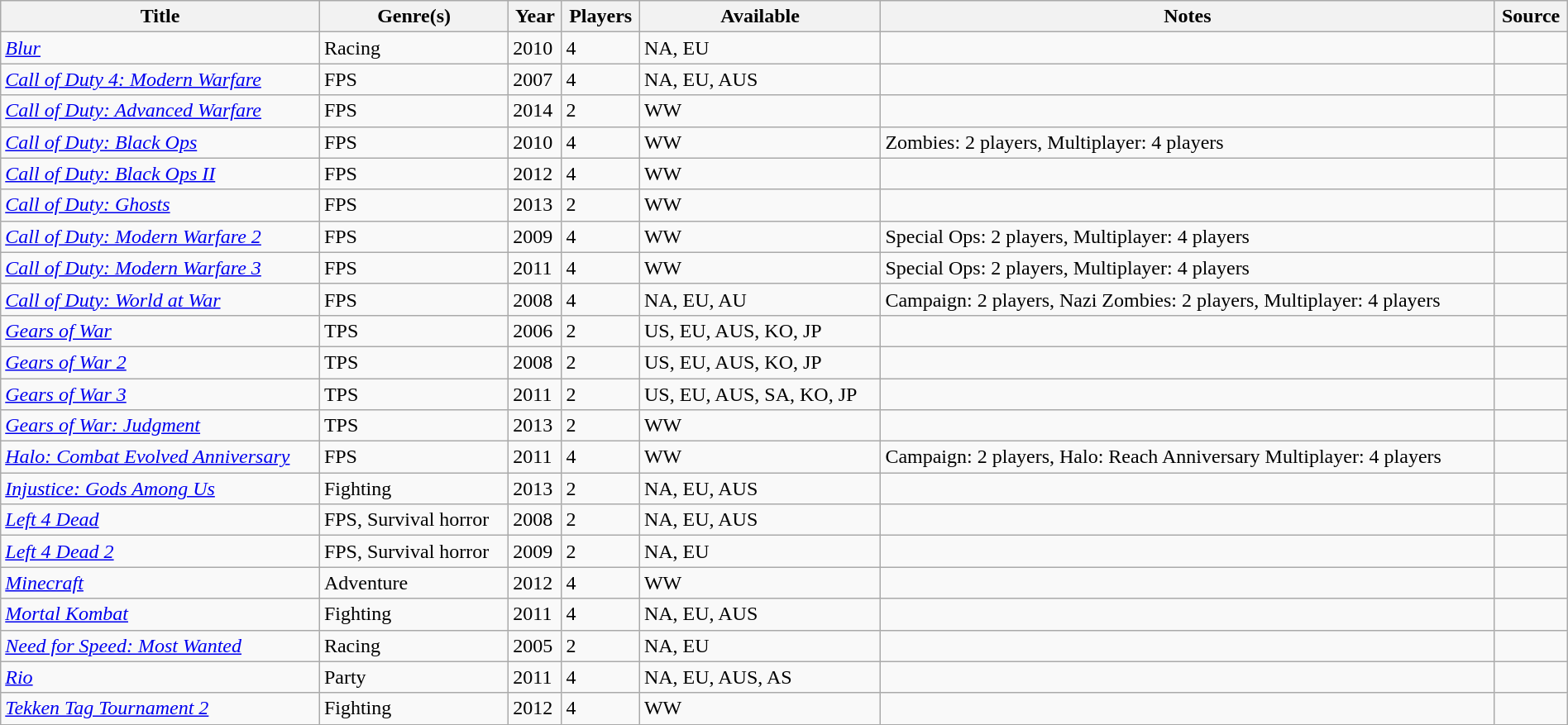<table class="wikitable sortable" style="width:100%;">
<tr>
<th>Title</th>
<th>Genre(s)</th>
<th>Year</th>
<th>Players</th>
<th>Available</th>
<th>Notes</th>
<th>Source</th>
</tr>
<tr>
<td><em><a href='#'>Blur</a></em></td>
<td>Racing</td>
<td>2010</td>
<td>4</td>
<td>NA, EU</td>
<td></td>
<td></td>
</tr>
<tr>
<td><em><a href='#'>Call of Duty 4: Modern Warfare</a></em></td>
<td>FPS</td>
<td>2007</td>
<td>4</td>
<td>NA, EU, AUS</td>
<td></td>
<td></td>
</tr>
<tr>
<td><em><a href='#'>Call of Duty: Advanced Warfare</a></em></td>
<td>FPS</td>
<td>2014</td>
<td>2</td>
<td>WW</td>
<td></td>
<td></td>
</tr>
<tr>
<td><em><a href='#'>Call of Duty: Black Ops</a></em></td>
<td>FPS</td>
<td>2010</td>
<td>4</td>
<td>WW</td>
<td>Zombies: 2 players, Multiplayer: 4 players</td>
<td></td>
</tr>
<tr>
<td><em><a href='#'>Call of Duty: Black Ops II</a></em></td>
<td>FPS</td>
<td>2012</td>
<td>4</td>
<td>WW</td>
<td></td>
<td></td>
</tr>
<tr>
<td><em><a href='#'>Call of Duty: Ghosts</a></em></td>
<td>FPS</td>
<td>2013</td>
<td>2</td>
<td>WW</td>
<td></td>
<td></td>
</tr>
<tr>
<td><em><a href='#'>Call of Duty: Modern Warfare 2</a></em></td>
<td>FPS</td>
<td>2009</td>
<td>4</td>
<td>WW</td>
<td>Special Ops: 2 players, Multiplayer: 4 players</td>
<td></td>
</tr>
<tr>
<td><em><a href='#'>Call of Duty: Modern Warfare 3</a></em></td>
<td>FPS</td>
<td>2011</td>
<td>4</td>
<td>WW</td>
<td>Special Ops: 2 players, Multiplayer: 4 players</td>
<td></td>
</tr>
<tr>
<td><em><a href='#'>Call of Duty: World at War</a></em></td>
<td>FPS</td>
<td>2008</td>
<td>4</td>
<td>NA, EU, AU</td>
<td>Campaign: 2 players, Nazi Zombies: 2 players, Multiplayer: 4 players</td>
<td></td>
</tr>
<tr>
<td><em><a href='#'>Gears of War</a></em></td>
<td>TPS</td>
<td>2006</td>
<td>2</td>
<td>US, EU, AUS, KO, JP</td>
<td></td>
<td></td>
</tr>
<tr>
<td><em><a href='#'>Gears of War 2</a></em></td>
<td>TPS</td>
<td>2008</td>
<td>2</td>
<td>US, EU, AUS, KO, JP</td>
<td></td>
<td></td>
</tr>
<tr>
<td><em><a href='#'>Gears of War 3</a></em></td>
<td>TPS</td>
<td>2011</td>
<td>2</td>
<td>US, EU, AUS, SA, KO, JP</td>
<td></td>
<td></td>
</tr>
<tr>
<td><em><a href='#'>Gears of War: Judgment</a></em></td>
<td>TPS</td>
<td>2013</td>
<td>2</td>
<td>WW</td>
<td></td>
<td></td>
</tr>
<tr>
<td><em><a href='#'>Halo: Combat Evolved Anniversary</a></em></td>
<td>FPS</td>
<td>2011</td>
<td>4</td>
<td>WW</td>
<td>Campaign: 2 players, Halo: Reach Anniversary Multiplayer: 4 players</td>
<td></td>
</tr>
<tr>
<td><em><a href='#'>Injustice: Gods Among Us</a></em></td>
<td>Fighting</td>
<td>2013</td>
<td>2</td>
<td>NA, EU, AUS</td>
<td></td>
<td></td>
</tr>
<tr>
<td><em><a href='#'>Left 4 Dead</a></em></td>
<td>FPS, Survival horror</td>
<td>2008</td>
<td>2</td>
<td>NA, EU, AUS</td>
<td></td>
<td></td>
</tr>
<tr>
<td><em><a href='#'>Left 4 Dead 2</a></em></td>
<td>FPS, Survival horror</td>
<td>2009</td>
<td>2</td>
<td>NA, EU</td>
<td></td>
<td></td>
</tr>
<tr>
<td><em><a href='#'>Minecraft</a></em></td>
<td>Adventure</td>
<td>2012</td>
<td>4</td>
<td>WW</td>
<td></td>
<td></td>
</tr>
<tr>
<td><em><a href='#'>Mortal Kombat</a></em></td>
<td>Fighting</td>
<td>2011</td>
<td>4</td>
<td>NA, EU, AUS</td>
<td></td>
<td></td>
</tr>
<tr>
<td><em><a href='#'>Need for Speed: Most Wanted</a></em></td>
<td>Racing</td>
<td>2005</td>
<td>2</td>
<td>NA, EU</td>
<td></td>
<td></td>
</tr>
<tr>
<td><em><a href='#'>Rio</a></em></td>
<td>Party</td>
<td>2011</td>
<td>4</td>
<td>NA, EU, AUS, AS</td>
<td></td>
<td></td>
</tr>
<tr>
<td><em><a href='#'>Tekken Tag Tournament 2</a></em></td>
<td>Fighting</td>
<td>2012</td>
<td>4</td>
<td>WW</td>
<td></td>
<td></td>
</tr>
</table>
